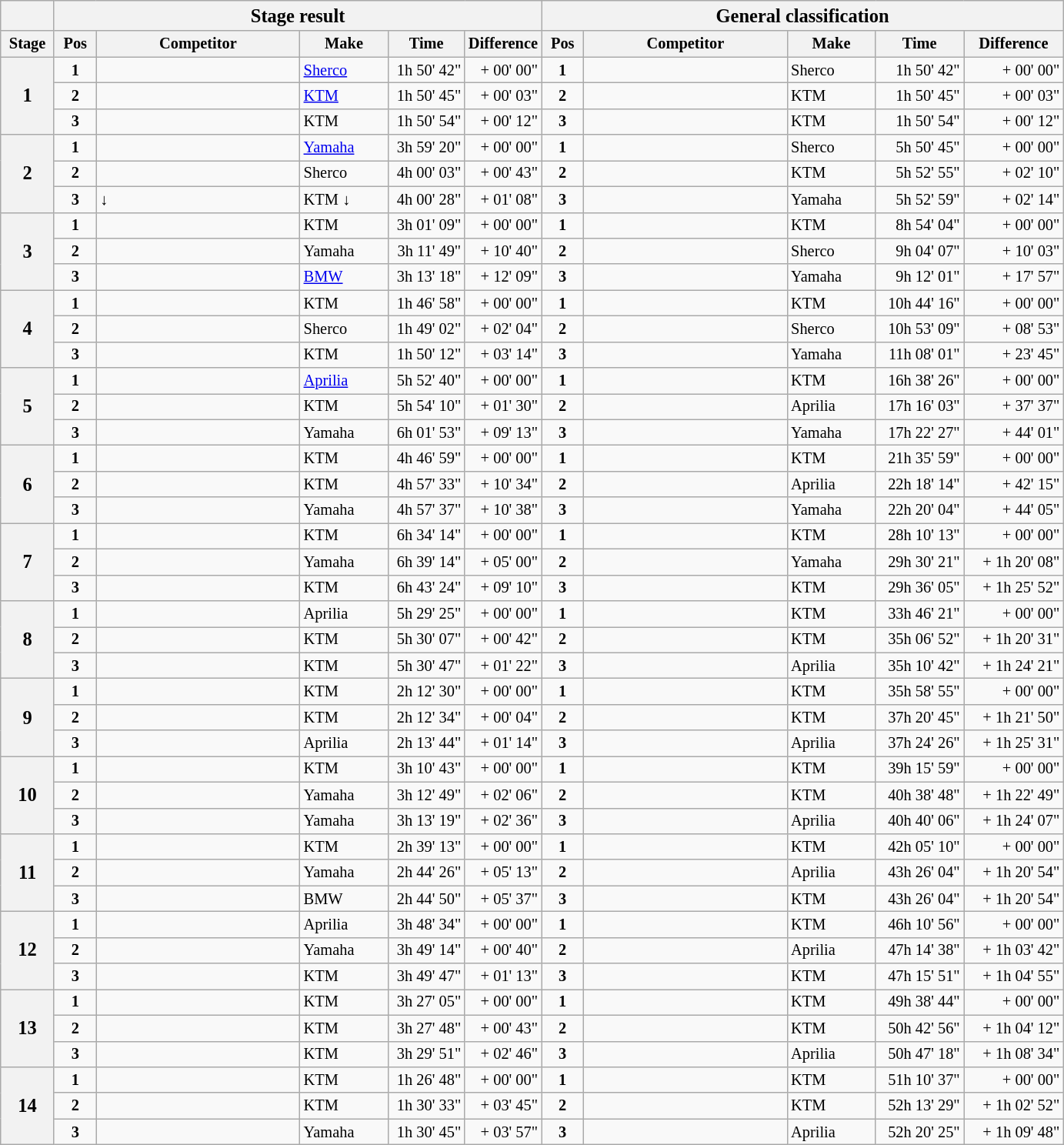<table class="wikitable" style="font-size:85%;">
<tr>
<th></th>
<th colspan=5><big>Stage result </big></th>
<th colspan=5><big>General classification</big></th>
</tr>
<tr>
<th width="40px">Stage</th>
<th width="30px">Pos</th>
<th width="170px">Competitor</th>
<th width="70px">Make</th>
<th width="60px">Time</th>
<th width="60px">Difference</th>
<th width="30px">Pos</th>
<th width="170px">Competitor</th>
<th width="70px">Make</th>
<th width="70px">Time</th>
<th width="80px">Difference</th>
</tr>
<tr>
<th rowspan=3><big>1</big></th>
<td align=center><strong>1</strong></td>
<td></td>
<td><a href='#'>Sherco</a></td>
<td align=right>1h 50' 42"</td>
<td align=right>+ 00' 00"</td>
<td align=center><strong>1</strong></td>
<td></td>
<td>Sherco</td>
<td align=right>1h 50' 42"</td>
<td align=right>+ 00' 00"</td>
</tr>
<tr>
<td align=center><strong>2</strong></td>
<td></td>
<td><a href='#'>KTM</a></td>
<td align=right>1h 50' 45"</td>
<td align=right>+ 00' 03"</td>
<td align=center><strong>2</strong></td>
<td></td>
<td>KTM</td>
<td align=right>1h 50' 45"</td>
<td align=right>+ 00' 03"</td>
</tr>
<tr>
<td align=center><strong>3</strong></td>
<td></td>
<td>KTM</td>
<td align=right>1h 50' 54"</td>
<td align=right>+ 00' 12"</td>
<td align=center><strong>3</strong></td>
<td></td>
<td>KTM</td>
<td align=right>1h 50' 54"</td>
<td align=right>+ 00' 12"</td>
</tr>
<tr>
<th rowspan=3><big>2</big></th>
<td align=center><strong>1</strong></td>
<td></td>
<td><a href='#'>Yamaha</a></td>
<td align=right>3h 59' 20"</td>
<td align=right>+ 00' 00"</td>
<td align=center><strong>1</strong></td>
<td></td>
<td>Sherco</td>
<td align=right>5h 50' 45"</td>
<td align=right>+ 00' 00"</td>
</tr>
<tr>
<td align=center><strong>2</strong></td>
<td></td>
<td>Sherco</td>
<td align=right>4h 00' 03"</td>
<td align=right>+ 00' 43"</td>
<td align=center><strong>2</strong></td>
<td></td>
<td>KTM</td>
<td align=right>5h 52' 55"</td>
<td align=right>+ 02' 10"</td>
</tr>
<tr>
<td align=center><strong>3</strong></td>
<td> ↓</td>
<td>KTM ↓</td>
<td align=right>4h 00' 28"</td>
<td align=right>+ 01' 08"</td>
<td align=center><strong>3</strong></td>
<td></td>
<td>Yamaha</td>
<td align=right>5h 52' 59"</td>
<td align=right>+ 02' 14"</td>
</tr>
<tr>
<th rowspan=3><big>3</big></th>
<td align=center><strong>1</strong></td>
<td></td>
<td>KTM</td>
<td align=right>3h 01' 09"</td>
<td align=right>+ 00' 00"</td>
<td align=center><strong>1</strong></td>
<td></td>
<td>KTM</td>
<td align=right>8h 54' 04"</td>
<td align=right>+ 00' 00"</td>
</tr>
<tr>
<td align=center><strong>2</strong></td>
<td></td>
<td>Yamaha</td>
<td align=right>3h 11' 49"</td>
<td align=right>+ 10' 40"</td>
<td align=center><strong>2</strong></td>
<td></td>
<td>Sherco</td>
<td align=right>9h 04' 07"</td>
<td align=right>+ 10' 03"</td>
</tr>
<tr>
<td align=center><strong>3</strong></td>
<td></td>
<td><a href='#'>BMW</a></td>
<td align=right>3h 13' 18"</td>
<td align=right>+ 12' 09"</td>
<td align=center><strong>3</strong></td>
<td></td>
<td>Yamaha</td>
<td align=right>9h 12' 01"</td>
<td align=right>+ 17' 57"</td>
</tr>
<tr>
<th rowspan=3><big>4</big></th>
<td align=center><strong>1</strong></td>
<td></td>
<td>KTM</td>
<td align=right>1h 46' 58"</td>
<td align=right>+ 00' 00"</td>
<td align=center><strong>1</strong></td>
<td></td>
<td>KTM</td>
<td align=right>10h 44' 16"</td>
<td align=right>+ 00' 00"</td>
</tr>
<tr>
<td align=center><strong>2</strong></td>
<td></td>
<td>Sherco</td>
<td align=right>1h 49' 02"</td>
<td align=right>+ 02' 04"</td>
<td align=center><strong>2</strong></td>
<td></td>
<td>Sherco</td>
<td align=right>10h 53' 09"</td>
<td align=right>+ 08' 53"</td>
</tr>
<tr>
<td align=center><strong>3</strong></td>
<td></td>
<td>KTM</td>
<td align=right>1h 50' 12"</td>
<td align=right>+ 03' 14"</td>
<td align=center><strong>3</strong></td>
<td></td>
<td>Yamaha</td>
<td align=right>11h 08' 01"</td>
<td align=right>+ 23' 45"</td>
</tr>
<tr>
<th rowspan=3><big>5</big></th>
<td align=center><strong>1</strong></td>
<td></td>
<td><a href='#'>Aprilia</a></td>
<td align=right>5h 52' 40"</td>
<td align=right>+ 00' 00"</td>
<td align=center><strong>1</strong></td>
<td></td>
<td>KTM</td>
<td align=right>16h 38' 26"</td>
<td align=right>+ 00' 00"</td>
</tr>
<tr>
<td align=center><strong>2</strong></td>
<td></td>
<td>KTM</td>
<td align=right>5h 54' 10"</td>
<td align=right>+ 01' 30"</td>
<td align=center><strong>2</strong></td>
<td></td>
<td>Aprilia</td>
<td align=right>17h 16' 03"</td>
<td align=right>+ 37' 37"</td>
</tr>
<tr>
<td align=center><strong>3</strong></td>
<td></td>
<td>Yamaha</td>
<td align=right>6h 01' 53"</td>
<td align=right>+ 09' 13"</td>
<td align=center><strong>3</strong></td>
<td></td>
<td>Yamaha</td>
<td align=right>17h 22' 27"</td>
<td align=right>+ 44' 01"</td>
</tr>
<tr>
<th rowspan=3><big>6</big></th>
<td align=center><strong>1</strong></td>
<td></td>
<td>KTM</td>
<td align=right>4h 46' 59"</td>
<td align=right>+ 00' 00"</td>
<td align=center><strong>1</strong></td>
<td></td>
<td>KTM</td>
<td align=right>21h 35' 59"</td>
<td align=right>+ 00' 00"</td>
</tr>
<tr>
<td align=center><strong>2</strong></td>
<td></td>
<td>KTM</td>
<td align=right>4h 57' 33"</td>
<td align=right>+ 10' 34"</td>
<td align=center><strong>2</strong></td>
<td></td>
<td>Aprilia</td>
<td align=right>22h 18' 14"</td>
<td align=right>+ 42' 15"</td>
</tr>
<tr>
<td align=center><strong>3</strong></td>
<td></td>
<td>Yamaha</td>
<td align=right>4h 57' 37"</td>
<td align=right>+ 10' 38"</td>
<td align=center><strong>3</strong></td>
<td></td>
<td>Yamaha</td>
<td align=right>22h 20' 04"</td>
<td align=right>+ 44' 05"</td>
</tr>
<tr>
<th rowspan=3><big>7</big></th>
<td align=center><strong>1</strong></td>
<td></td>
<td>KTM</td>
<td align=right>6h 34' 14"</td>
<td align=right>+ 00' 00"</td>
<td align=center><strong>1</strong></td>
<td></td>
<td>KTM</td>
<td align=right>28h 10' 13"</td>
<td align=right>+ 00' 00"</td>
</tr>
<tr>
<td align=center><strong>2</strong></td>
<td></td>
<td>Yamaha</td>
<td align=right>6h 39' 14"</td>
<td align=right>+ 05' 00"</td>
<td align=center><strong>2</strong></td>
<td></td>
<td>Yamaha</td>
<td align=right>29h 30' 21"</td>
<td align=right>+ 1h 20' 08"</td>
</tr>
<tr>
<td align=center><strong>3</strong></td>
<td></td>
<td>KTM</td>
<td align=right>6h 43' 24"</td>
<td align=right>+ 09' 10"</td>
<td align=center><strong>3</strong></td>
<td></td>
<td>KTM</td>
<td align=right>29h 36' 05"</td>
<td align=right>+ 1h 25' 52"</td>
</tr>
<tr>
<th rowspan=3><big>8</big></th>
<td align=center><strong>1</strong></td>
<td></td>
<td>Aprilia</td>
<td align=right>5h 29' 25"</td>
<td align=right>+ 00' 00"</td>
<td align=center><strong>1</strong></td>
<td></td>
<td>KTM</td>
<td align=right>33h 46' 21"</td>
<td align=right>+ 00' 00"</td>
</tr>
<tr>
<td align=center><strong>2</strong></td>
<td></td>
<td>KTM</td>
<td align=right>5h 30' 07"</td>
<td align=right>+ 00' 42"</td>
<td align=center><strong>2</strong></td>
<td></td>
<td>KTM</td>
<td align=right>35h 06' 52"</td>
<td align=right>+ 1h 20' 31"</td>
</tr>
<tr>
<td align=center><strong>3</strong></td>
<td></td>
<td>KTM</td>
<td align=right>5h 30' 47"</td>
<td align=right>+ 01' 22"</td>
<td align=center><strong>3</strong></td>
<td></td>
<td>Aprilia</td>
<td align=right>35h 10' 42"</td>
<td align=right>+ 1h 24' 21"</td>
</tr>
<tr>
<th rowspan=3><big>9</big></th>
<td align=center><strong>1</strong></td>
<td></td>
<td>KTM</td>
<td align=right>2h 12' 30"</td>
<td align=right>+ 00' 00"</td>
<td align=center><strong>1</strong></td>
<td></td>
<td>KTM</td>
<td align=right>35h 58' 55"</td>
<td align=right>+ 00' 00"</td>
</tr>
<tr>
<td align=center><strong>2</strong></td>
<td></td>
<td>KTM</td>
<td align=right>2h 12' 34"</td>
<td align=right>+ 00' 04"</td>
<td align=center><strong>2</strong></td>
<td></td>
<td>KTM</td>
<td align=right>37h 20' 45"</td>
<td align=right>+ 1h 21' 50"</td>
</tr>
<tr>
<td align=center><strong>3</strong></td>
<td></td>
<td>Aprilia</td>
<td align=right>2h 13' 44"</td>
<td align=right>+ 01' 14"</td>
<td align=center><strong>3</strong></td>
<td></td>
<td>Aprilia</td>
<td align=right>37h 24' 26"</td>
<td align=right>+ 1h 25' 31"</td>
</tr>
<tr>
<th rowspan=3><big>10</big></th>
<td align=center><strong>1</strong></td>
<td></td>
<td>KTM</td>
<td align=right>3h 10' 43"</td>
<td align=right>+ 00' 00"</td>
<td align=center><strong>1</strong></td>
<td></td>
<td>KTM</td>
<td align=right>39h 15' 59"</td>
<td align=right>+ 00' 00"</td>
</tr>
<tr>
<td align=center><strong>2</strong></td>
<td></td>
<td>Yamaha</td>
<td align=right>3h 12' 49"</td>
<td align=right>+ 02' 06"</td>
<td align=center><strong>2</strong></td>
<td></td>
<td>KTM</td>
<td align=right>40h 38' 48"</td>
<td align=right>+ 1h 22' 49"</td>
</tr>
<tr>
<td align=center><strong>3</strong></td>
<td></td>
<td>Yamaha</td>
<td align=right>3h 13' 19"</td>
<td align=right>+ 02' 36"</td>
<td align=center><strong>3</strong></td>
<td></td>
<td>Aprilia</td>
<td align=right>40h 40' 06"</td>
<td align=right>+ 1h 24' 07"</td>
</tr>
<tr>
<th rowspan=3><big>11</big></th>
<td align=center><strong>1</strong></td>
<td></td>
<td>KTM</td>
<td align=right>2h 39' 13"</td>
<td align=right>+ 00' 00"</td>
<td align=center><strong>1</strong></td>
<td></td>
<td>KTM</td>
<td align=right>42h 05' 10"</td>
<td align=right>+ 00' 00"</td>
</tr>
<tr>
<td align=center><strong>2</strong></td>
<td></td>
<td>Yamaha</td>
<td align=right>2h 44' 26"</td>
<td align=right>+ 05' 13"</td>
<td align=center><strong>2</strong></td>
<td></td>
<td>Aprilia</td>
<td align=right>43h 26' 04"</td>
<td align=right>+ 1h 20' 54"</td>
</tr>
<tr>
<td align=center><strong>3</strong></td>
<td></td>
<td>BMW</td>
<td align="right">2h 44' 50"</td>
<td align=right>+ 05' 37"</td>
<td align=center><strong>3</strong></td>
<td></td>
<td>KTM</td>
<td align=right>43h 26' 04"</td>
<td align=right>+ 1h 20' 54"</td>
</tr>
<tr>
<th rowspan=3><big>12</big></th>
<td align=center><strong>1</strong></td>
<td></td>
<td>Aprilia</td>
<td align=right>3h 48' 34"</td>
<td align=right>+ 00' 00"</td>
<td align=center><strong>1</strong></td>
<td></td>
<td>KTM</td>
<td align=right>46h 10' 56"</td>
<td align=right>+ 00' 00"</td>
</tr>
<tr>
<td align=center><strong>2</strong></td>
<td></td>
<td>Yamaha</td>
<td align=right>3h 49' 14"</td>
<td align=right>+ 00' 40"</td>
<td align=center><strong>2</strong></td>
<td></td>
<td>Aprilia</td>
<td align=right>47h 14' 38"</td>
<td align=right>+ 1h 03' 42"</td>
</tr>
<tr>
<td align=center><strong>3</strong></td>
<td></td>
<td>KTM</td>
<td align=right>3h 49' 47"</td>
<td align=right>+ 01' 13"</td>
<td align=center><strong>3</strong></td>
<td></td>
<td>KTM</td>
<td align=right>47h 15' 51"</td>
<td align=right>+ 1h 04' 55"</td>
</tr>
<tr>
<th rowspan=3><big>13</big></th>
<td align=center><strong>1</strong></td>
<td></td>
<td>KTM</td>
<td align=right>3h 27' 05"</td>
<td align=right>+ 00' 00"</td>
<td align=center><strong>1</strong></td>
<td></td>
<td>KTM</td>
<td align=right>49h 38' 44"</td>
<td align=right>+ 00' 00"</td>
</tr>
<tr>
<td align=center><strong>2</strong></td>
<td></td>
<td>KTM</td>
<td align=right>3h 27' 48"</td>
<td align=right>+ 00' 43"</td>
<td align=center><strong>2</strong></td>
<td></td>
<td>KTM</td>
<td align=right>50h 42' 56"</td>
<td align=right>+ 1h 04' 12"</td>
</tr>
<tr>
<td align=center><strong>3</strong></td>
<td></td>
<td>KTM</td>
<td align=right>3h 29' 51"</td>
<td align=right>+ 02' 46"</td>
<td align=center><strong>3</strong></td>
<td></td>
<td>Aprilia</td>
<td align=right>50h 47' 18"</td>
<td align=right>+ 1h 08' 34"</td>
</tr>
<tr>
<th rowspan=3><big>14</big></th>
<td align=center><strong>1</strong></td>
<td></td>
<td>KTM</td>
<td align=right>1h 26' 48"</td>
<td align=right>+ 00' 00"</td>
<td align=center><strong>1</strong></td>
<td></td>
<td>KTM</td>
<td align=right>51h 10' 37"</td>
<td align=right>+ 00' 00"</td>
</tr>
<tr>
<td align=center><strong>2</strong></td>
<td></td>
<td>KTM</td>
<td align=right>1h 30' 33"</td>
<td align=right>+ 03' 45"</td>
<td align=center><strong>2</strong></td>
<td></td>
<td>KTM</td>
<td align=right>52h 13' 29"</td>
<td align=right>+ 1h 02' 52"</td>
</tr>
<tr>
<td align=center><strong>3</strong></td>
<td></td>
<td>Yamaha</td>
<td align=right>1h 30' 45"</td>
<td align=right>+ 03' 57"</td>
<td align=center><strong>3</strong></td>
<td></td>
<td>Aprilia</td>
<td align=right>52h 20' 25"</td>
<td align=right>+ 1h 09' 48"</td>
</tr>
</table>
